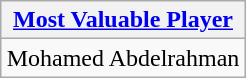<table class=wikitable style="text-align:center; margin:auto">
<tr>
<th><a href='#'>Most Valuable Player</a></th>
</tr>
<tr>
<td> Mohamed Abdelrahman</td>
</tr>
</table>
